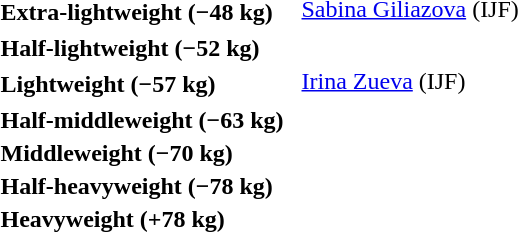<table>
<tr>
<th rowspan=2 style="text-align:left;">Extra-lightweight (−48 kg)</th>
<td rowspan=2></td>
<td rowspan=2></td>
<td> <a href='#'>Sabina Giliazova</a> <span>(<abbr>IJF</abbr>)</span></td>
</tr>
<tr>
<td></td>
</tr>
<tr>
<th rowspan=2 style="text-align:left;">Half-lightweight (−52 kg)</th>
<td rowspan=2></td>
<td rowspan=2></td>
<td></td>
</tr>
<tr>
<td></td>
</tr>
<tr>
<th rowspan=2 style="text-align:left;">Lightweight (−57 kg)</th>
<td rowspan=2></td>
<td rowspan=2></td>
<td> <a href='#'>Irina Zueva</a> <span>(<abbr>IJF</abbr>)</span></td>
</tr>
<tr>
<td></td>
</tr>
<tr>
<th rowspan=2 style="text-align:left;">Half-middleweight (−63 kg)</th>
<td rowspan=2></td>
<td rowspan=2></td>
<td></td>
</tr>
<tr>
<td></td>
</tr>
<tr>
<th rowspan=2 style="text-align:left;">Middleweight (−70 kg)</th>
<td rowspan=2></td>
<td rowspan=2></td>
<td></td>
</tr>
<tr>
<td></td>
</tr>
<tr>
<th rowspan=2 style="text-align:left;">Half-heavyweight (−78 kg)</th>
<td rowspan=2></td>
<td rowspan=2></td>
<td></td>
</tr>
<tr>
<td></td>
</tr>
<tr>
<th rowspan=2 style="text-align:left;">Heavyweight (+78 kg)</th>
<td rowspan=2></td>
<td rowspan=2></td>
<td></td>
</tr>
<tr>
<td></td>
</tr>
</table>
